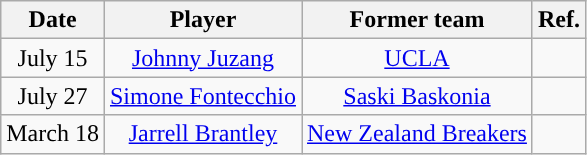<table class="wikitable sortable sortable" style="text-align: center">
<tr>
<th>Date</th>
<th>Player</th>
<th>Former team</th>
<th>Ref.</th>
</tr>
<tr>
<td>July 15</td>
<td><a href='#'>Johnny Juzang</a></td>
<td><a href='#'>UCLA</a></td>
<td></td>
</tr>
<tr>
<td>July 27</td>
<td><a href='#'>Simone Fontecchio</a></td>
<td><a href='#'>Saski Baskonia</a></td>
<td></td>
</tr>
<tr>
<td>March 18</td>
<td><a href='#'>Jarrell Brantley</a></td>
<td><a href='#'>New Zealand Breakers</a></td>
<td></td>
</tr>
</table>
